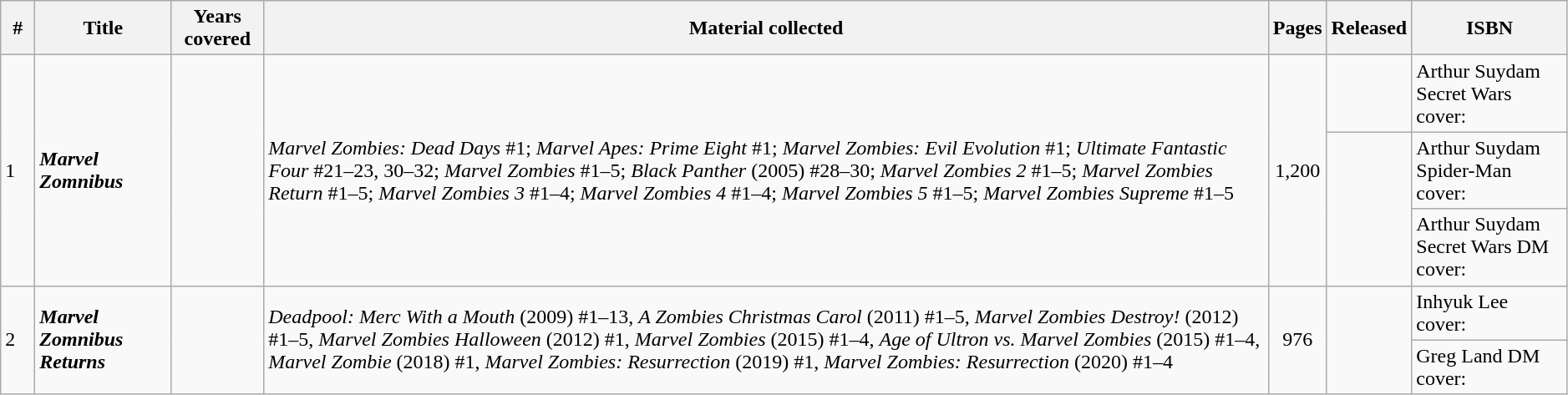<table class="wikitable sortable" width=99%>
<tr>
<th class="unsortable" width=20px>#</th>
<th>Title</th>
<th>Years covered</th>
<th class="unsortable">Material collected</th>
<th>Pages</th>
<th>Released</th>
<th class="unsortable">ISBN</th>
</tr>
<tr>
<td rowspan=3>1</td>
<td rowspan=3><strong><em>Marvel Zomnibus</em></strong></td>
<td rowspan=3></td>
<td rowspan=3><em>Marvel Zombies: Dead Days</em> #1; <em>Marvel Apes: Prime Eight</em> #1; <em>Marvel Zombies: Evil Evolution</em> #1; <em>Ultimate Fantastic Four</em> #21–23, 30–32; <em>Marvel Zombies</em> #1–5; <em>Black Panther</em> (2005) #28–30; <em>Marvel Zombies 2</em> #1–5; <em>Marvel Zombies Return</em> #1–5; <em>Marvel Zombies 3</em> #1–4; <em>Marvel Zombies 4</em> #1–4; <em>Marvel Zombies 5</em> #1–5; <em>Marvel Zombies Supreme</em> #1–5</td>
<td style="text-align: center;" rowspan=3>1,200</td>
<td></td>
<td>Arthur Suydam Secret Wars cover: </td>
</tr>
<tr>
<td rowspan=2></td>
<td>Arthur Suydam Spider-Man cover: </td>
</tr>
<tr>
<td>Arthur Suydam Secret Wars DM cover: </td>
</tr>
<tr>
<td rowspan=2>2</td>
<td rowspan=2><strong><em>Marvel Zomnibus Returns</em></strong></td>
<td rowspan=2></td>
<td rowspan=2><em>Deadpool: Merc With a Mouth</em> (2009) #1–13, <em>A Zombies Christmas Carol</em> (2011) #1–5, <em>Marvel Zombies Destroy!</em> (2012) #1–5, <em>Marvel Zombies Halloween</em> (2012) #1, <em>Marvel Zombies</em> (2015) #1–4, <em>Age of Ultron vs. Marvel Zombies</em> (2015) #1–4, <em>Marvel Zombie</em> (2018) #1, <em>Marvel Zombies: Resurrection</em> (2019) #1, <em>Marvel Zombies: Resurrection</em> (2020) #1–4</td>
<td style="text-align: center;" rowspan=2>976</td>
<td rowspan=2></td>
<td>Inhyuk Lee cover: </td>
</tr>
<tr>
<td>Greg Land DM cover: </td>
</tr>
</table>
